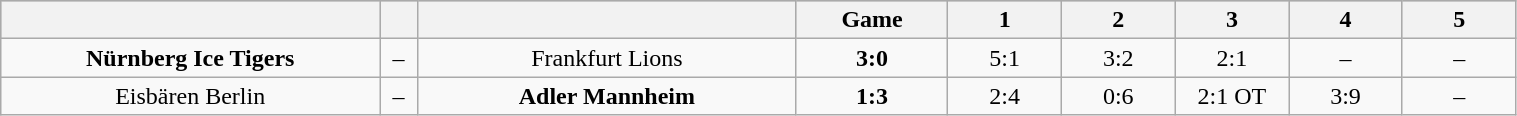<table class="wikitable" width="80%">
<tr style="background-color:#c0c0c0;">
<th style="width:25%;"></th>
<th style="width:2.5%;"></th>
<th style="width:25%;"></th>
<th style="width:10%;">Game</th>
<th style="width:7.5%;">1</th>
<th style="width:7.5%;">2</th>
<th style="width:7.5%;">3</th>
<th style="width:7.5%;">4</th>
<th style="width:7.5%;">5</th>
</tr>
<tr align="center">
<td><strong>Nürnberg Ice Tigers</strong></td>
<td>–</td>
<td>Frankfurt Lions</td>
<td><strong>3:0</strong></td>
<td>5:1</td>
<td>3:2</td>
<td>2:1</td>
<td>–</td>
<td>–</td>
</tr>
<tr align="center">
<td>Eisbären Berlin</td>
<td>–</td>
<td><strong>Adler Mannheim</strong></td>
<td><strong>1:3</strong></td>
<td>2:4</td>
<td>0:6</td>
<td>2:1 OT</td>
<td>3:9</td>
<td>–</td>
</tr>
</table>
